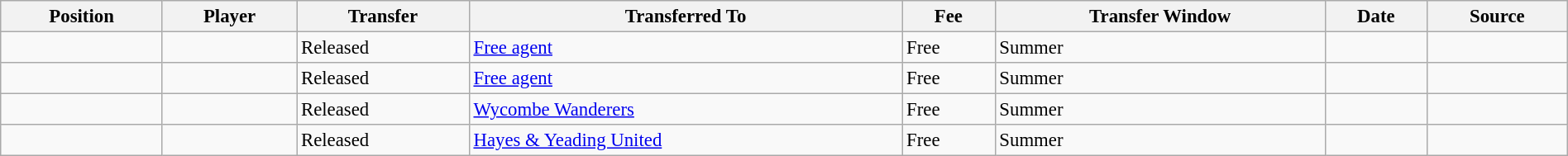<table class="wikitable sortable" style="width:100%; text-align:center; font-size:95%; text-align:left;">
<tr>
<th>Position</th>
<th>Player</th>
<th>Transfer</th>
<th>Transferred To</th>
<th>Fee</th>
<th>Transfer Window</th>
<th>Date</th>
<th>Source</th>
</tr>
<tr>
<td></td>
<td></td>
<td>Released</td>
<td> <a href='#'>Free agent</a></td>
<td>Free</td>
<td>Summer</td>
<td></td>
<td></td>
</tr>
<tr>
<td></td>
<td></td>
<td>Released</td>
<td> <a href='#'>Free agent</a></td>
<td>Free</td>
<td>Summer</td>
<td></td>
<td></td>
</tr>
<tr>
<td></td>
<td></td>
<td>Released</td>
<td> <a href='#'>Wycombe Wanderers</a></td>
<td>Free</td>
<td>Summer</td>
<td></td>
<td></td>
</tr>
<tr>
<td></td>
<td></td>
<td>Released</td>
<td> <a href='#'>Hayes & Yeading United</a></td>
<td>Free</td>
<td>Summer</td>
<td></td>
<td></td>
</tr>
</table>
